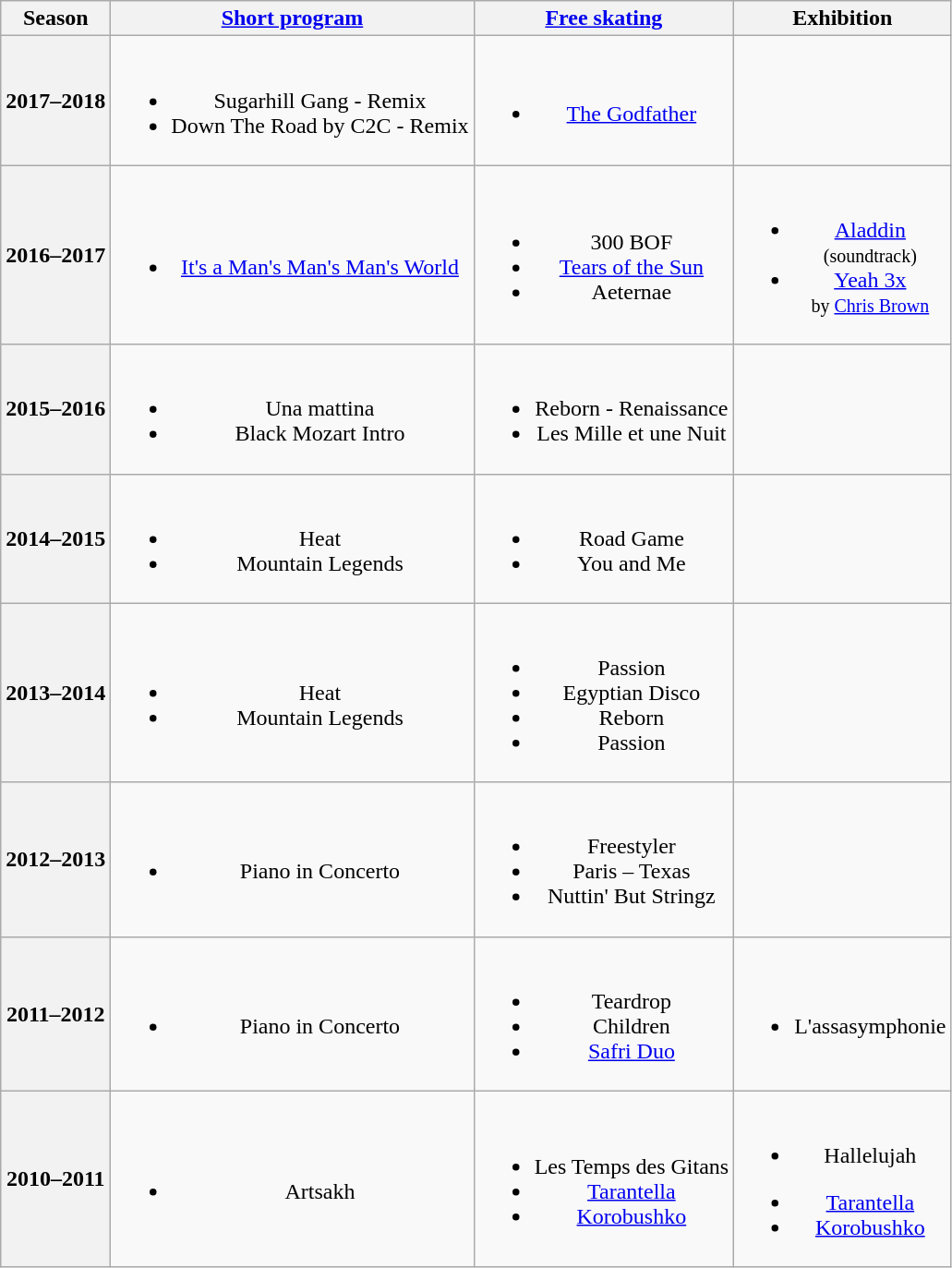<table class="wikitable" style="text-align:center">
<tr>
<th>Season</th>
<th><a href='#'>Short program</a></th>
<th><a href='#'>Free skating</a></th>
<th>Exhibition</th>
</tr>
<tr>
<th>2017–2018 <br></th>
<td><br><ul><li>Sugarhill Gang - Remix <br></li><li>Down The Road by C2C - Remix <br></li></ul></td>
<td><br><ul><li><a href='#'>The Godfather</a> <br></li></ul></td>
<td></td>
</tr>
<tr>
<th>2016–2017 <br></th>
<td><br><ul><li><a href='#'>It's a Man's Man's Man's World</a> <br></li></ul></td>
<td><br><ul><li>300 BOF <br></li><li><a href='#'>Tears of the Sun</a> <br></li><li>Aeternae <br></li></ul></td>
<td><br><ul><li><a href='#'>Aladdin</a><br><small> (soundtrack)</small></li><li><a href='#'>Yeah 3x</a><br><small>by <a href='#'>Chris Brown</a></small></li></ul></td>
</tr>
<tr>
<th>2015–2016 <br></th>
<td><br><ul><li>Una mattina <br></li><li>Black Mozart Intro <br></li></ul></td>
<td><br><ul><li>Reborn - Renaissance <br></li><li>Les Mille et une Nuit <br></li></ul></td>
<td></td>
</tr>
<tr>
<th>2014–2015 <br></th>
<td><br><ul><li>Heat</li><li>Mountain Legends <br></li></ul></td>
<td><br><ul><li>Road Game <br></li><li>You and Me <br></li></ul></td>
<td></td>
</tr>
<tr>
<th>2013–2014 <br></th>
<td><br><ul><li>Heat</li><li>Mountain Legends <br></li></ul></td>
<td><br><ul><li>Passion <br></li><li>Egyptian Disco <br></li><li>Reborn <br></li><li>Passion <br></li></ul></td>
<td></td>
</tr>
<tr>
<th>2012–2013 <br></th>
<td><br><ul><li>Piano in Concerto <br></li></ul></td>
<td><br><ul><li>Freestyler <br></li><li>Paris – Texas</li><li>Nuttin' But Stringz</li></ul></td>
<td></td>
</tr>
<tr>
<th>2011–2012 <br></th>
<td><br><ul><li>Piano in Concerto <br></li></ul></td>
<td><br><ul><li>Teardrop <br></li><li>Children <br></li><li><a href='#'>Safri Duo</a></li></ul></td>
<td><br><ul><li>L'assasymphonie <br></li></ul></td>
</tr>
<tr>
<th>2010–2011 <br></th>
<td><br><ul><li>Artsakh <br></li></ul></td>
<td><br><ul><li>Les Temps des Gitans <br></li><li><a href='#'>Tarantella</a></li><li><a href='#'>Korobushko</a> <br></li></ul></td>
<td><br><ul><li>Hallelujah <br></li></ul><ul><li><a href='#'>Tarantella</a></li><li><a href='#'>Korobushko</a> <br></li></ul></td>
</tr>
</table>
